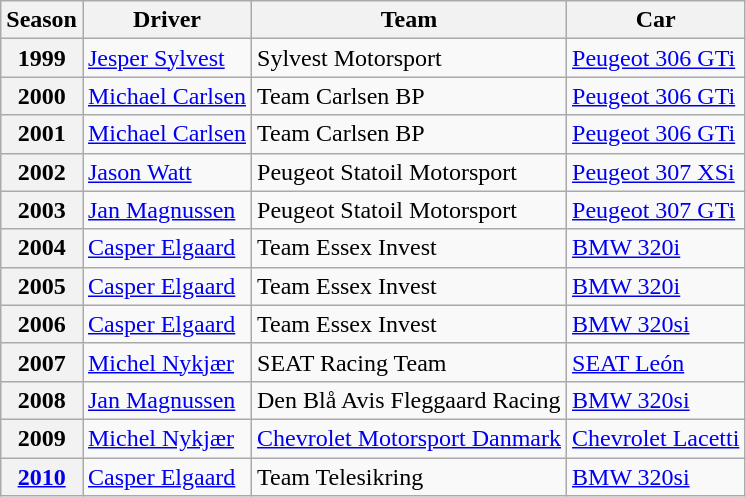<table class="wikitable">
<tr>
<th>Season</th>
<th>Driver</th>
<th>Team</th>
<th>Car</th>
</tr>
<tr>
<th>1999</th>
<td> <a href='#'>Jesper Sylvest</a></td>
<td>Sylvest Motorsport</td>
<td><a href='#'>Peugeot 306 GTi</a></td>
</tr>
<tr>
<th>2000</th>
<td> <a href='#'>Michael Carlsen</a></td>
<td>Team Carlsen BP</td>
<td><a href='#'>Peugeot 306 GTi</a></td>
</tr>
<tr>
<th>2001</th>
<td> <a href='#'>Michael Carlsen</a></td>
<td>Team Carlsen BP</td>
<td><a href='#'>Peugeot 306 GTi</a></td>
</tr>
<tr>
<th>2002</th>
<td> <a href='#'>Jason Watt</a></td>
<td>Peugeot Statoil Motorsport</td>
<td><a href='#'>Peugeot 307 XSi</a></td>
</tr>
<tr>
<th>2003</th>
<td> <a href='#'>Jan Magnussen</a></td>
<td>Peugeot Statoil Motorsport</td>
<td><a href='#'>Peugeot 307 GTi</a></td>
</tr>
<tr>
<th>2004</th>
<td> <a href='#'>Casper Elgaard</a></td>
<td>Team Essex Invest</td>
<td><a href='#'>BMW 320i</a></td>
</tr>
<tr>
<th>2005</th>
<td> <a href='#'>Casper Elgaard</a></td>
<td>Team Essex Invest</td>
<td><a href='#'>BMW 320i</a></td>
</tr>
<tr>
<th>2006</th>
<td> <a href='#'>Casper Elgaard</a></td>
<td>Team Essex Invest</td>
<td><a href='#'>BMW 320si</a></td>
</tr>
<tr>
<th>2007</th>
<td> <a href='#'>Michel Nykjær</a></td>
<td>SEAT Racing Team</td>
<td><a href='#'>SEAT León</a></td>
</tr>
<tr>
<th>2008</th>
<td> <a href='#'>Jan Magnussen</a></td>
<td>Den Blå Avis Fleggaard Racing</td>
<td><a href='#'>BMW 320si</a></td>
</tr>
<tr>
<th>2009</th>
<td> <a href='#'>Michel Nykjær</a></td>
<td><a href='#'>Chevrolet Motorsport Danmark</a></td>
<td><a href='#'>Chevrolet Lacetti</a></td>
</tr>
<tr>
<th><a href='#'>2010</a></th>
<td> <a href='#'>Casper Elgaard</a></td>
<td>Team Telesikring</td>
<td><a href='#'>BMW 320si</a></td>
</tr>
</table>
